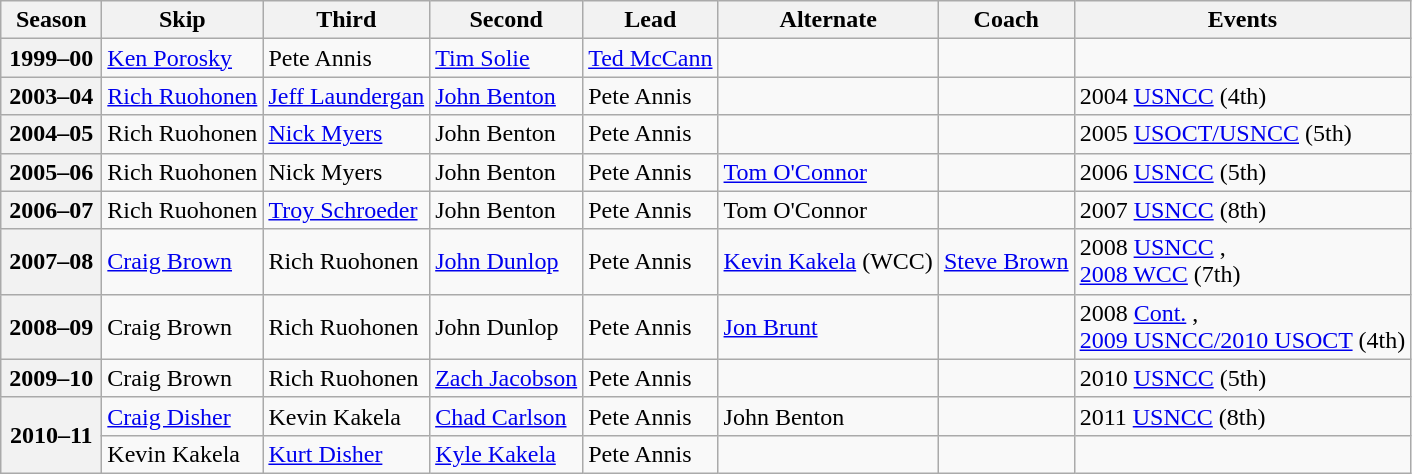<table class="wikitable">
<tr>
<th scope="col" width=60>Season</th>
<th scope="col">Skip</th>
<th scope="col">Third</th>
<th scope="col">Second</th>
<th scope="col">Lead</th>
<th scope="col">Alternate</th>
<th scope="col">Coach</th>
<th scope="col">Events</th>
</tr>
<tr>
<th scope="row">1999–00</th>
<td><a href='#'>Ken Porosky</a></td>
<td>Pete Annis</td>
<td><a href='#'>Tim Solie</a></td>
<td><a href='#'>Ted McCann</a></td>
<td></td>
<td></td>
<td></td>
</tr>
<tr>
<th scope="row">2003–04</th>
<td><a href='#'>Rich Ruohonen</a></td>
<td><a href='#'>Jeff Laundergan</a></td>
<td><a href='#'>John Benton</a></td>
<td>Pete Annis</td>
<td></td>
<td></td>
<td>2004 <a href='#'>USNCC</a> (4th)</td>
</tr>
<tr>
<th scope="row">2004–05</th>
<td>Rich Ruohonen</td>
<td><a href='#'>Nick Myers</a></td>
<td>John Benton</td>
<td>Pete Annis</td>
<td></td>
<td></td>
<td>2005 <a href='#'>USOCT/USNCC</a> (5th)</td>
</tr>
<tr>
<th scope="row">2005–06</th>
<td>Rich Ruohonen</td>
<td>Nick Myers</td>
<td>John Benton</td>
<td>Pete Annis</td>
<td><a href='#'>Tom O'Connor</a></td>
<td></td>
<td>2006 <a href='#'>USNCC</a> (5th)</td>
</tr>
<tr>
<th scope="row">2006–07</th>
<td>Rich Ruohonen</td>
<td><a href='#'>Troy Schroeder</a></td>
<td>John Benton</td>
<td>Pete Annis</td>
<td>Tom O'Connor</td>
<td></td>
<td>2007 <a href='#'>USNCC</a> (8th)</td>
</tr>
<tr>
<th scope="row">2007–08</th>
<td><a href='#'>Craig Brown</a></td>
<td>Rich Ruohonen</td>
<td><a href='#'>John Dunlop</a></td>
<td>Pete Annis</td>
<td><a href='#'>Kevin Kakela</a> (WCC)</td>
<td><a href='#'>Steve Brown</a></td>
<td>2008 <a href='#'>USNCC</a> ,<br><a href='#'>2008 WCC</a> (7th)</td>
</tr>
<tr>
<th scope="row">2008–09</th>
<td>Craig Brown</td>
<td>Rich Ruohonen</td>
<td>John Dunlop</td>
<td>Pete Annis</td>
<td><a href='#'>Jon Brunt</a></td>
<td></td>
<td>2008 <a href='#'>Cont.</a> ,<br><a href='#'>2009 USNCC/2010 USOCT</a> (4th)</td>
</tr>
<tr>
<th scope="row">2009–10</th>
<td>Craig Brown</td>
<td>Rich Ruohonen</td>
<td><a href='#'>Zach Jacobson</a></td>
<td>Pete Annis</td>
<td></td>
<td></td>
<td>2010 <a href='#'>USNCC</a> (5th)</td>
</tr>
<tr>
<th scope="row" rowspan=2>2010–11</th>
<td><a href='#'>Craig Disher</a></td>
<td>Kevin Kakela</td>
<td><a href='#'>Chad Carlson</a></td>
<td>Pete Annis</td>
<td>John Benton</td>
<td></td>
<td>2011 <a href='#'>USNCC</a> (8th)</td>
</tr>
<tr>
<td>Kevin Kakela</td>
<td><a href='#'>Kurt Disher</a></td>
<td><a href='#'>Kyle Kakela</a></td>
<td>Pete Annis</td>
<td></td>
<td></td>
<td></td>
</tr>
</table>
